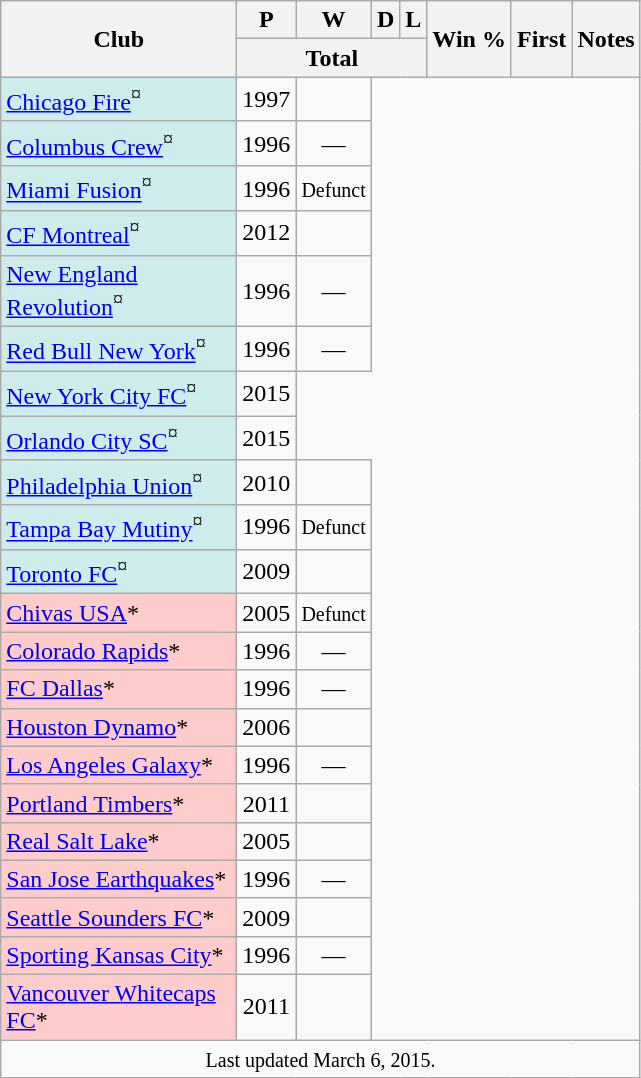<table class="wikitable sortable" style="text-align:center;">
<tr>
<th style="width:150px;" rowspan="2">Club</th>
<th>P</th>
<th>W</th>
<th>D</th>
<th>L</th>
<th rowspan="2">Win %</th>
<th rowspan="2">First</th>
<th class="unsortable" rowspan="2">Notes</th>
</tr>
<tr class="unsortable">
<th colspan="4">Total</th>
</tr>
<tr>
<td style="background:#cfecec; text-align:left;"><a href='#'>Chicago Fire</a><sup>¤</sup><br></td>
<td>1997</td>
<td></td>
</tr>
<tr>
<td style="background:#cfecec; text-align:left;"><a href='#'>Columbus Crew</a><sup>¤</sup><br></td>
<td>1996</td>
<td>—</td>
</tr>
<tr>
<td style="background:#cfecec; text-align:left;"><a href='#'>Miami Fusion</a><sup>¤</sup><br></td>
<td>1996</td>
<td><small>Defunct</small></td>
</tr>
<tr>
<td style="background:#cfecec; text-align:left;"><a href='#'>CF Montreal</a><sup>¤</sup><br></td>
<td>2012</td>
<td></td>
</tr>
<tr>
<td style="background:#cfecec; text-align:left;"><a href='#'>New England Revolution</a><sup>¤</sup><br></td>
<td>1996</td>
<td>—</td>
</tr>
<tr>
<td style="background:#cfecec; text-align:left;"><a href='#'>Red Bull New York</a><sup>¤</sup><br></td>
<td>1996</td>
<td>—</td>
</tr>
<tr>
<td style="background:#cfecec; text-align:left;"><a href='#'>New York City FC</a><sup>¤</sup><br></td>
<td>2015</td>
</tr>
<tr>
<td style="background:#cfecec; text-align:left;"><a href='#'>Orlando City SC</a><sup>¤</sup><br></td>
<td>2015</td>
</tr>
<tr>
<td style="background:#cfecec; text-align:left;"><a href='#'>Philadelphia Union</a><sup>¤</sup><br></td>
<td>2010</td>
<td></td>
</tr>
<tr>
<td style="background:#cfecec; text-align:left;"><a href='#'>Tampa Bay Mutiny</a><sup>¤</sup><br></td>
<td>1996</td>
<td><small>Defunct</small></td>
</tr>
<tr>
<td style="background:#cfecec; text-align:left;"><a href='#'>Toronto FC</a><sup>¤</sup><br></td>
<td>2009</td>
<td></td>
</tr>
<tr>
<td style="background:#fcc; text-align:left;"><a href='#'>Chivas USA</a>*<br></td>
<td>2005</td>
<td><small>Defunct</small></td>
</tr>
<tr>
<td style="background:#fcc; text-align:left;"><a href='#'>Colorado Rapids</a>*<br></td>
<td>1996</td>
<td>—</td>
</tr>
<tr>
<td style="background:#fcc; text-align:left;"><a href='#'>FC Dallas</a>*<br></td>
<td>1996</td>
<td>—</td>
</tr>
<tr>
<td style="background:#fcc; text-align:left;"><a href='#'>Houston Dynamo</a>*<br></td>
<td>2006</td>
<td></td>
</tr>
<tr>
<td style="background:#fcc; text-align:left;"><a href='#'>Los Angeles Galaxy</a>*<br></td>
<td>1996</td>
<td>—</td>
</tr>
<tr>
<td style="background:#fcc; text-align:left;"><a href='#'>Portland Timbers</a>*<br></td>
<td>2011</td>
<td></td>
</tr>
<tr>
<td style="background:#fcc; text-align:left;"><a href='#'>Real Salt Lake</a>*<br></td>
<td>2005</td>
<td></td>
</tr>
<tr>
<td style="background:#fcc; text-align:left;"><a href='#'>San Jose Earthquakes</a>*<br></td>
<td>1996</td>
<td>—</td>
</tr>
<tr>
<td style="background:#fcc; text-align:left;"><a href='#'>Seattle Sounders FC</a>*<br></td>
<td>2009</td>
<td></td>
</tr>
<tr>
<td style="background:#fcc; text-align:left;"><a href='#'>Sporting Kansas City</a>*<br></td>
<td>1996</td>
<td>—</td>
</tr>
<tr>
<td style="background:#fcc; text-align:left;"><a href='#'>Vancouver Whitecaps FC</a>*<br></td>
<td>2011</td>
<td></td>
</tr>
<tr>
<td class="unsortable" colspan="16"><small>Last updated March 6, 2015.</small></td>
</tr>
</table>
